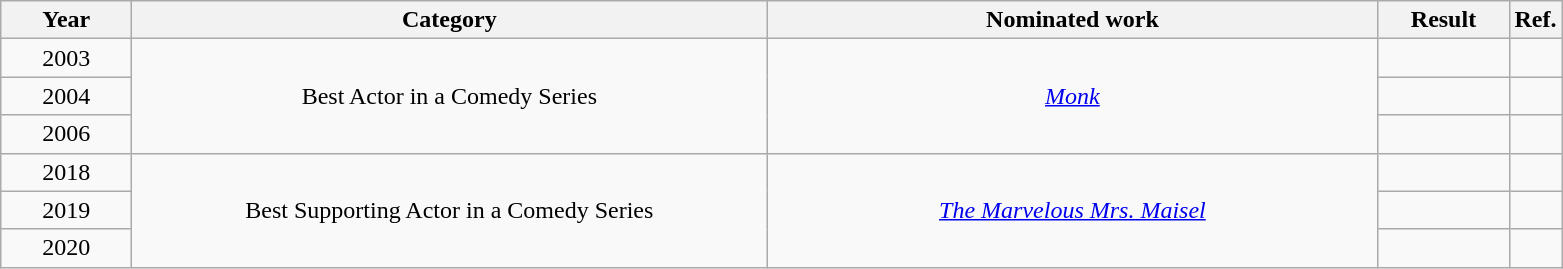<table class="wikitable plainrowheaders" style="text-align:center;">
<tr>
<th scope="col" style="width:5em;">Year</th>
<th scope="col" style="width:26em;">Category</th>
<th scope="col" style="width:25em;">Nominated work</th>
<th scope="col" style="width:5em;">Result</th>
<th>Ref.</th>
</tr>
<tr>
<td>2003</td>
<td rowspan="3">Best Actor in a Comedy Series</td>
<td rowspan="3"><em><a href='#'>Monk</a></em></td>
<td></td>
<td></td>
</tr>
<tr>
<td>2004</td>
<td></td>
<td></td>
</tr>
<tr>
<td>2006</td>
<td></td>
<td></td>
</tr>
<tr>
<td>2018</td>
<td rowspan="3">Best Supporting Actor in a Comedy Series</td>
<td rowspan="3"><em><a href='#'>The Marvelous Mrs. Maisel</a></em></td>
<td></td>
<td></td>
</tr>
<tr>
<td>2019</td>
<td></td>
<td></td>
</tr>
<tr>
<td>2020</td>
<td></td>
<td></td>
</tr>
</table>
